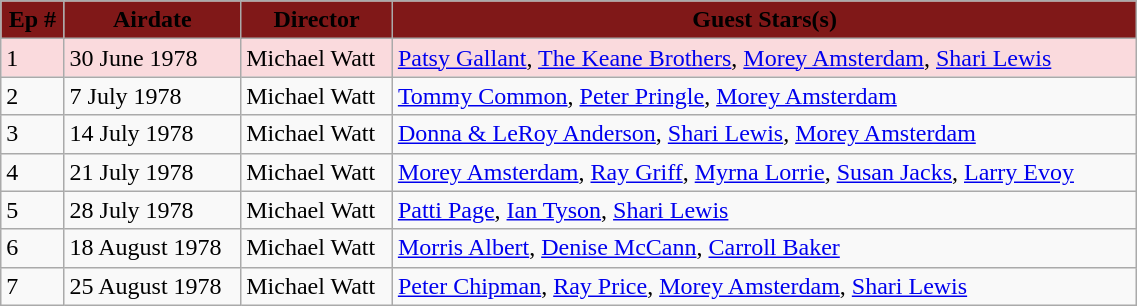<table class="wikitable" width=60%>
<tr>
<th style="background-color: #801818"><span>Ep #</span></th>
<th style="background-color: #801818"><span>Airdate</span></th>
<th style="background-color: #801818"><span>Director</span></th>
<th style="background-color: #801818"><span>Guest Stars(s)</span></th>
</tr>
<tr style="background-color: #FADADD;" |>
<td>1</td>
<td>30 June 1978</td>
<td>Michael Watt</td>
<td><a href='#'>Patsy Gallant</a>, <a href='#'>The Keane Brothers</a>, <a href='#'>Morey Amsterdam</a>, <a href='#'>Shari Lewis</a></td>
</tr>
<tr>
<td>2</td>
<td>7 July 1978</td>
<td>Michael Watt</td>
<td><a href='#'>Tommy Common</a>, <a href='#'>Peter Pringle</a>, <a href='#'>Morey Amsterdam</a></td>
</tr>
<tr>
<td>3</td>
<td>14 July 1978</td>
<td>Michael Watt</td>
<td><a href='#'>Donna & LeRoy Anderson</a>, <a href='#'>Shari Lewis</a>, <a href='#'>Morey Amsterdam</a></td>
</tr>
<tr>
<td>4</td>
<td>21 July 1978</td>
<td>Michael Watt</td>
<td><a href='#'>Morey Amsterdam</a>, <a href='#'>Ray Griff</a>, <a href='#'>Myrna Lorrie</a>, <a href='#'>Susan Jacks</a>, <a href='#'>Larry Evoy</a></td>
</tr>
<tr>
<td>5</td>
<td>28 July 1978</td>
<td>Michael Watt</td>
<td><a href='#'>Patti Page</a>, <a href='#'>Ian Tyson</a>, <a href='#'>Shari Lewis</a></td>
</tr>
<tr>
<td>6</td>
<td>18 August 1978</td>
<td>Michael Watt</td>
<td><a href='#'>Morris Albert</a>, <a href='#'>Denise McCann</a>, <a href='#'>Carroll Baker</a></td>
</tr>
<tr>
<td>7</td>
<td>25 August 1978</td>
<td>Michael Watt</td>
<td><a href='#'>Peter Chipman</a>, <a href='#'>Ray Price</a>, <a href='#'>Morey Amsterdam</a>, <a href='#'>Shari Lewis</a></td>
</tr>
</table>
